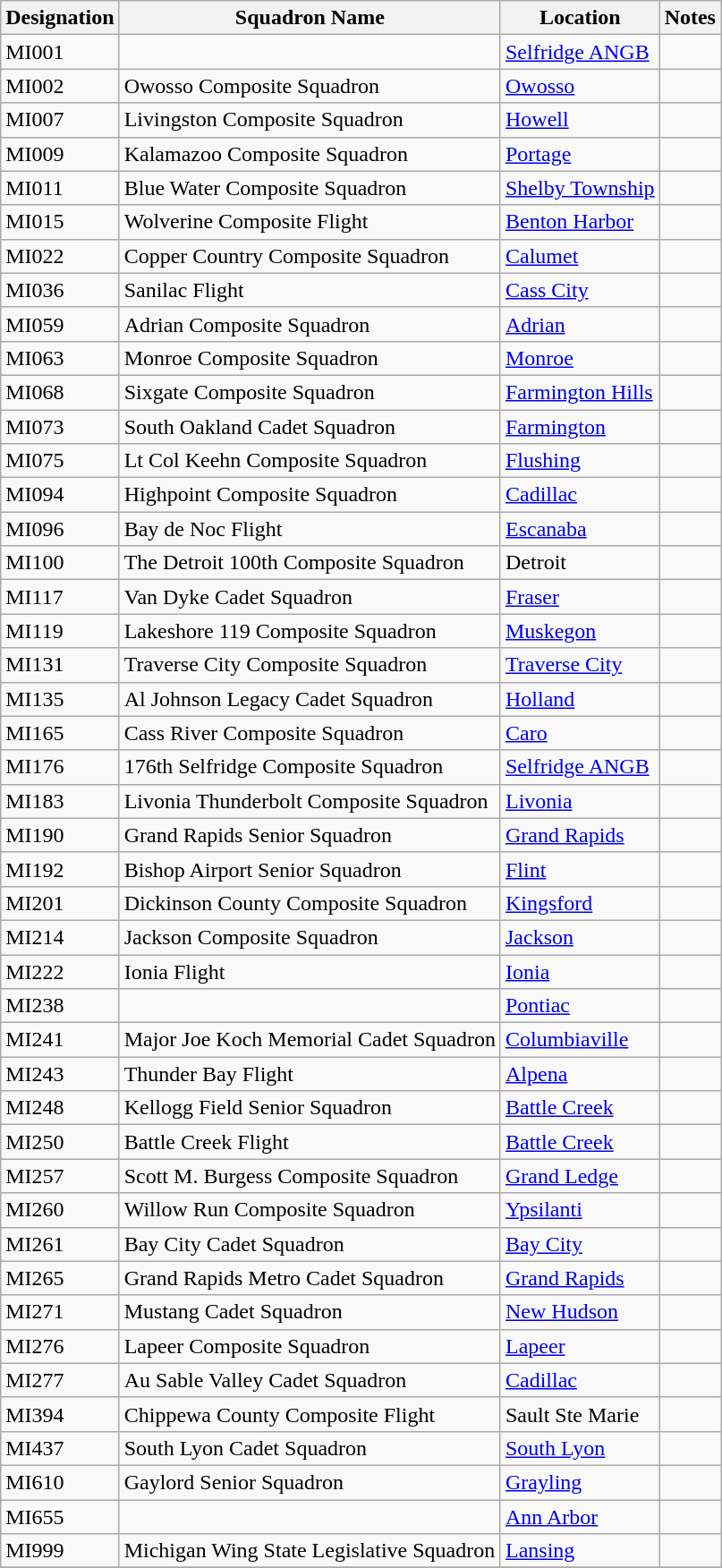<table class="wikitable">
<tr>
<th>Designation </th>
<th>Squadron Name</th>
<th>Location</th>
<th>Notes</th>
</tr>
<tr>
<td>MI001</td>
<td></td>
<td><a href='#'>Selfridge ANGB</a></td>
<td></td>
</tr>
<tr>
<td>MI002</td>
<td>Owosso Composite Squadron</td>
<td><a href='#'>Owosso</a></td>
<td></td>
</tr>
<tr>
<td>MI007</td>
<td>Livingston Composite Squadron</td>
<td><a href='#'>Howell</a></td>
<td></td>
</tr>
<tr>
<td>MI009</td>
<td>Kalamazoo Composite Squadron</td>
<td><a href='#'>Portage</a></td>
<td></td>
</tr>
<tr>
<td>MI011</td>
<td>Blue Water Composite Squadron</td>
<td><a href='#'>Shelby Township</a></td>
<td></td>
</tr>
<tr>
<td>MI015</td>
<td>Wolverine Composite Flight</td>
<td><a href='#'>Benton Harbor</a></td>
<td></td>
</tr>
<tr>
<td>MI022</td>
<td>Copper Country Composite Squadron</td>
<td><a href='#'>Calumet</a></td>
<td></td>
</tr>
<tr>
<td>MI036</td>
<td>Sanilac Flight</td>
<td><a href='#'>Cass City</a></td>
<td></td>
</tr>
<tr>
<td>MI059</td>
<td>Adrian Composite Squadron</td>
<td><a href='#'>Adrian</a></td>
<td></td>
</tr>
<tr>
<td>MI063</td>
<td>Monroe Composite Squadron</td>
<td><a href='#'>Monroe</a></td>
<td></td>
</tr>
<tr>
<td>MI068</td>
<td>Sixgate Composite Squadron</td>
<td><a href='#'>Farmington Hills</a></td>
<td></td>
</tr>
<tr>
<td>MI073</td>
<td>South Oakland Cadet Squadron</td>
<td><a href='#'>Farmington</a></td>
<td></td>
</tr>
<tr>
<td>MI075</td>
<td>Lt Col Keehn Composite Squadron</td>
<td><a href='#'>Flushing</a></td>
<td></td>
</tr>
<tr>
<td>MI094</td>
<td>Highpoint Composite Squadron</td>
<td><a href='#'>Cadillac</a></td>
<td></td>
</tr>
<tr>
<td>MI096</td>
<td>Bay de Noc Flight</td>
<td><a href='#'>Escanaba</a></td>
<td></td>
</tr>
<tr>
<td>MI100</td>
<td>The Detroit 100th Composite Squadron</td>
<td>Detroit</td>
<td></td>
</tr>
<tr>
<td>MI117</td>
<td>Van Dyke Cadet Squadron</td>
<td><a href='#'>Fraser</a></td>
<td></td>
</tr>
<tr>
<td>MI119</td>
<td>Lakeshore 119 Composite Squadron</td>
<td><a href='#'>Muskegon</a></td>
<td></td>
</tr>
<tr>
<td>MI131</td>
<td>Traverse City Composite Squadron</td>
<td><a href='#'>Traverse City</a></td>
<td></td>
</tr>
<tr>
<td>MI135</td>
<td>Al Johnson Legacy Cadet Squadron</td>
<td><a href='#'>Holland</a></td>
<td></td>
</tr>
<tr>
<td>MI165</td>
<td>Cass River Composite Squadron</td>
<td><a href='#'>Caro</a></td>
<td></td>
</tr>
<tr>
<td>MI176</td>
<td>176th Selfridge Composite Squadron</td>
<td><a href='#'>Selfridge ANGB</a></td>
<td></td>
</tr>
<tr>
<td>MI183</td>
<td>Livonia Thunderbolt Composite Squadron</td>
<td><a href='#'>Livonia</a></td>
<td></td>
</tr>
<tr>
<td>MI190</td>
<td>Grand Rapids Senior Squadron</td>
<td><a href='#'>Grand Rapids</a></td>
<td></td>
</tr>
<tr>
<td>MI192</td>
<td>Bishop Airport Senior Squadron</td>
<td><a href='#'>Flint</a></td>
<td></td>
</tr>
<tr>
<td>MI201</td>
<td>Dickinson County Composite Squadron</td>
<td><a href='#'>Kingsford</a></td>
<td></td>
</tr>
<tr>
<td>MI214</td>
<td>Jackson Composite Squadron</td>
<td><a href='#'>Jackson</a></td>
<td></td>
</tr>
<tr>
<td>MI222</td>
<td>Ionia Flight</td>
<td><a href='#'>Ionia</a></td>
<td></td>
</tr>
<tr>
<td>MI238</td>
<td></td>
<td><a href='#'>Pontiac</a></td>
<td></td>
</tr>
<tr>
<td>MI241</td>
<td>Major Joe Koch Memorial Cadet Squadron</td>
<td><a href='#'>Columbiaville</a></td>
<td></td>
</tr>
<tr>
<td>MI243</td>
<td>Thunder Bay Flight</td>
<td><a href='#'>Alpena</a></td>
<td></td>
</tr>
<tr>
<td>MI248</td>
<td>Kellogg Field Senior Squadron</td>
<td><a href='#'>Battle Creek</a></td>
<td></td>
</tr>
<tr>
<td>MI250</td>
<td>Battle Creek Flight</td>
<td><a href='#'>Battle Creek</a></td>
<td></td>
</tr>
<tr>
<td>MI257</td>
<td>Scott M. Burgess Composite Squadron</td>
<td><a href='#'>Grand Ledge</a></td>
<td></td>
</tr>
<tr>
<td>MI260</td>
<td>Willow Run Composite Squadron</td>
<td><a href='#'>Ypsilanti</a></td>
<td></td>
</tr>
<tr>
<td>MI261</td>
<td>Bay City Cadet Squadron</td>
<td><a href='#'>Bay City</a></td>
<td></td>
</tr>
<tr>
<td>MI265</td>
<td>Grand Rapids Metro Cadet Squadron</td>
<td><a href='#'>Grand Rapids</a></td>
<td></td>
</tr>
<tr>
<td>MI271</td>
<td>Mustang Cadet Squadron</td>
<td><a href='#'>New Hudson</a></td>
<td></td>
</tr>
<tr>
<td>MI276</td>
<td>Lapeer Composite Squadron</td>
<td><a href='#'>Lapeer</a></td>
<td></td>
</tr>
<tr>
<td>MI277</td>
<td>Au Sable Valley Cadet Squadron</td>
<td><a href='#'>Cadillac</a></td>
<td></td>
</tr>
<tr>
<td>MI394</td>
<td>Chippewa County Composite Flight</td>
<td>Sault Ste Marie</td>
<td></td>
</tr>
<tr>
<td>MI437</td>
<td>South Lyon Cadet Squadron</td>
<td><a href='#'>South Lyon</a></td>
<td></td>
</tr>
<tr>
<td>MI610</td>
<td>Gaylord Senior Squadron</td>
<td><a href='#'>Grayling</a></td>
<td></td>
</tr>
<tr>
<td>MI655</td>
<td></td>
<td><a href='#'>Ann Arbor</a></td>
<td></td>
</tr>
<tr>
<td>MI999</td>
<td>Michigan Wing State Legislative Squadron</td>
<td><a href='#'>Lansing</a></td>
<td></td>
</tr>
<tr>
</tr>
</table>
